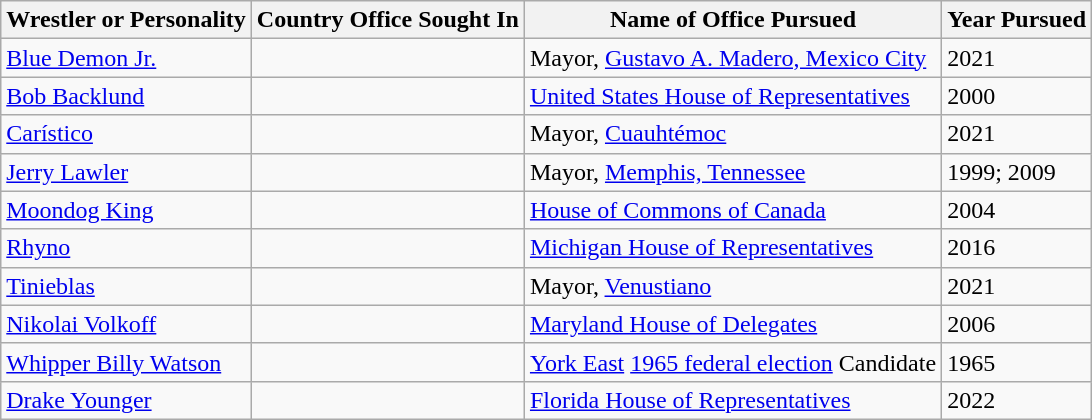<table class="wikitable">
<tr>
<th>Wrestler or Personality</th>
<th>Country Office Sought In</th>
<th>Name of Office Pursued</th>
<th>Year Pursued</th>
</tr>
<tr>
<td><a href='#'>Blue Demon Jr.</a></td>
<td></td>
<td>Mayor, <a href='#'>Gustavo A. Madero, Mexico City</a></td>
<td>2021</td>
</tr>
<tr>
<td><a href='#'>Bob Backlund</a></td>
<td></td>
<td><a href='#'>United States House of Representatives</a></td>
<td>2000</td>
</tr>
<tr>
<td><a href='#'>Carístico</a></td>
<td></td>
<td>Mayor, <a href='#'>Cuauhtémoc</a></td>
<td>2021</td>
</tr>
<tr>
<td><a href='#'>Jerry Lawler</a></td>
<td></td>
<td>Mayor, <a href='#'>Memphis, Tennessee</a></td>
<td>1999; 2009</td>
</tr>
<tr>
<td><a href='#'>Moondog King</a></td>
<td></td>
<td><a href='#'>House of Commons of Canada</a></td>
<td>2004</td>
</tr>
<tr>
<td><a href='#'>Rhyno</a></td>
<td></td>
<td><a href='#'>Michigan House of Representatives</a></td>
<td>2016</td>
</tr>
<tr>
<td><a href='#'>Tinieblas</a></td>
<td></td>
<td>Mayor, <a href='#'>Venustiano</a></td>
<td>2021</td>
</tr>
<tr>
<td><a href='#'>Nikolai Volkoff</a></td>
<td></td>
<td><a href='#'>Maryland House of Delegates</a></td>
<td>2006</td>
</tr>
<tr>
<td><a href='#'>Whipper Billy Watson</a></td>
<td></td>
<td><a href='#'>York East</a> <a href='#'>1965 federal election</a> Candidate</td>
<td>1965</td>
</tr>
<tr>
<td><a href='#'>Drake Younger</a></td>
<td></td>
<td><a href='#'>Florida House of Representatives</a></td>
<td>2022</td>
</tr>
</table>
